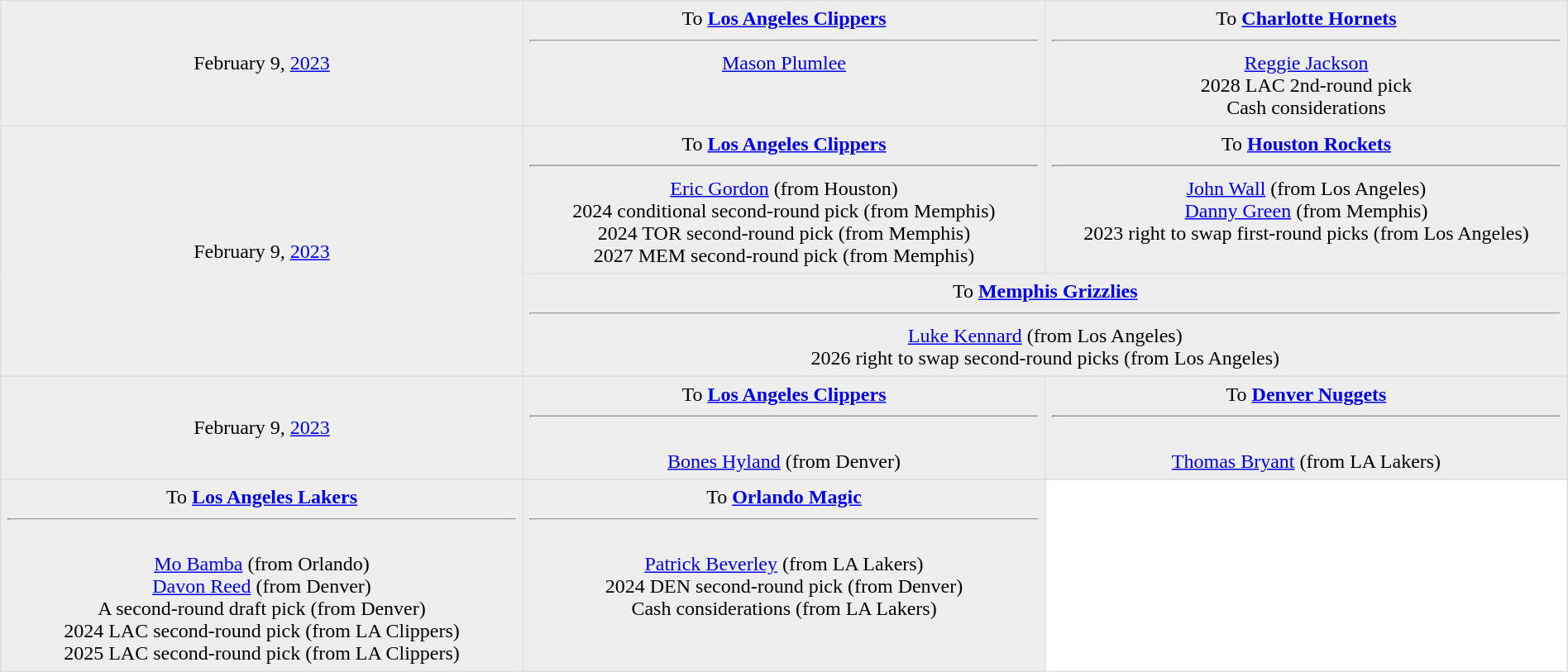<table border=1 style="border-collapse:collapse; text-align: center; width: 100%" bordercolor="#DFDFDF"  cellpadding="5">
<tr bgcolor="eeeeee">
<td style="width:12%">February 9, <a href='#'>2023</a></td>
<td style="width:30%" valign="top">To <strong><a href='#'>Los Angeles Clippers</a></strong><hr><a href='#'>Mason Plumlee</a></td>
<td style="width:30%" valign="top">To <strong><a href='#'>Charlotte Hornets</a></strong><hr><a href='#'>Reggie Jackson</a><br>2028 LAC 2nd-round pick<br>Cash considerations</td>
</tr>
<tr>
</tr>
<tr bgcolor="eeeeee">
<td style="width:12%" rowspan=2>February 9, <a href='#'>2023</a></td>
<td style="width:30%" valign="top">To <strong><a href='#'>Los Angeles Clippers</a></strong><hr><a href='#'>Eric Gordon</a> (from Houston)<br>2024 conditional second-round pick (from Memphis)<br>2024 TOR second-round pick (from Memphis)<br>2027 MEM second-round pick (from Memphis)</td>
<td style="width:30%" valign="top">To <strong><a href='#'>Houston Rockets</a></strong><hr><a href='#'>John Wall</a> (from Los Angeles)<br><a href='#'>Danny Green</a> (from Memphis)<br>2023 right to swap first-round picks (from Los Angeles)</td>
</tr>
<tr bgcolor="eeeeee">
<td style="width:30%" valign="top" colspan=2>To <strong><a href='#'>Memphis Grizzlies</a></strong><hr><a href='#'>Luke Kennard</a> (from Los Angeles)<br>2026 right to swap second-round picks (from Los Angeles)</td>
</tr>
<tr>
</tr>
<tr bgcolor="eeeeee">
<td style="width:12%" rowspan=2>February 9, <a href='#'>2023</a></td>
<td style="width:30%" valign="top">To <strong><a href='#'>Los Angeles Clippers</a></strong><hr><br><a href='#'>Bones Hyland</a> (from Denver)</td>
<td style="width:30%" valign="top">To <strong><a href='#'>Denver Nuggets</a></strong><hr><br><a href='#'>Thomas Bryant</a> (from LA Lakers)</td>
</tr>
<tr>
</tr>
<tr bgcolor="eeeeee">
<td style="width:30%; vertical-align:top;">To <strong><a href='#'>Los Angeles Lakers</a></strong><hr><br><a href='#'>Mo Bamba</a> (from Orlando)<br><a href='#'>Davon Reed</a> (from Denver)<br>A second-round draft pick (from Denver)<br>2024 LAC second-round pick (from LA Clippers)<br>2025 LAC second-round pick (from LA Clippers)</td>
<td style="width:30%; vertical-align:top;">To <strong><a href='#'>Orlando Magic</a></strong><hr><br><a href='#'>Patrick Beverley</a> (from LA Lakers)<br>2024 DEN second-round pick (from Denver)<br>Cash considerations (from LA Lakers)</td>
</tr>
</table>
